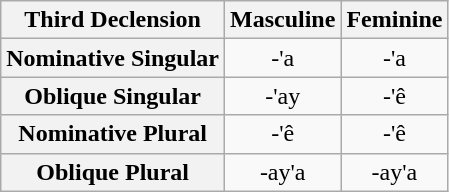<table class="wikitable" style="text-align:center">
<tr>
<th>Third Declension</th>
<th>Masculine</th>
<th>Feminine</th>
</tr>
<tr align="center">
<th>Nominative Singular</th>
<td>-'a</td>
<td>-'a</td>
</tr>
<tr>
<th>Oblique Singular</th>
<td>-'ay</td>
<td>-'ê</td>
</tr>
<tr>
<th>Nominative Plural</th>
<td>-'ê</td>
<td>-'ê</td>
</tr>
<tr align="center">
<th>Oblique Plural</th>
<td>-ay'a</td>
<td>-ay'a</td>
</tr>
</table>
